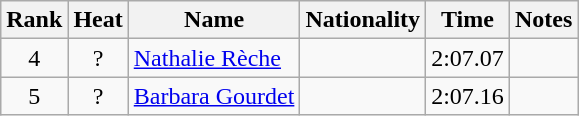<table class="wikitable sortable" style="text-align:center">
<tr>
<th>Rank</th>
<th>Heat</th>
<th>Name</th>
<th>Nationality</th>
<th>Time</th>
<th>Notes</th>
</tr>
<tr>
<td>4</td>
<td>?</td>
<td align=left><a href='#'>Nathalie Rèche</a></td>
<td align=left></td>
<td>2:07.07</td>
<td></td>
</tr>
<tr>
<td>5</td>
<td>?</td>
<td align=left><a href='#'>Barbara Gourdet</a></td>
<td align=left></td>
<td>2:07.16</td>
<td></td>
</tr>
</table>
